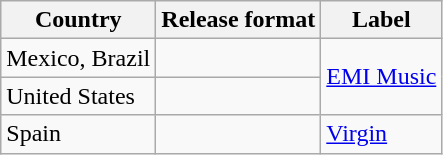<table class="wikitable">
<tr>
<th>Country</th>
<th>Release format</th>
<th>Label</th>
</tr>
<tr>
<td>Mexico, Brazil</td>
<td></td>
<td rowspan="2"><a href='#'>EMI Music</a></td>
</tr>
<tr>
<td>United States</td>
<td></td>
</tr>
<tr>
<td>Spain</td>
<td></td>
<td><a href='#'>Virgin</a></td>
</tr>
</table>
